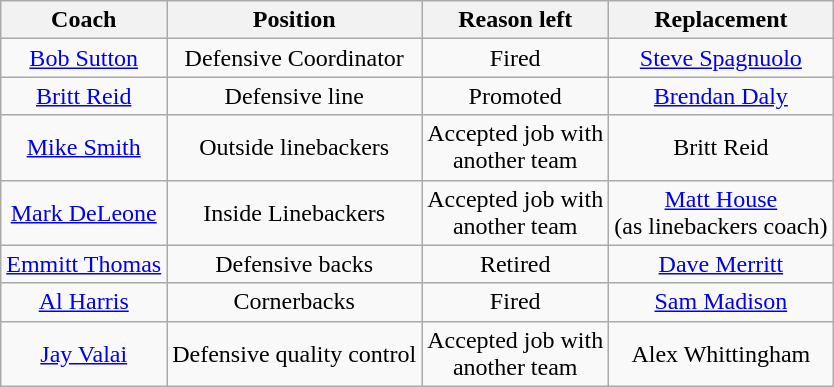<table class="wikitable" style="text-align:center">
<tr>
<th>Coach</th>
<th>Position</th>
<th>Reason left</th>
<th>Replacement</th>
</tr>
<tr>
<td><a href='#'>Bob Sutton</a></td>
<td>Defensive Coordinator</td>
<td>Fired</td>
<td><a href='#'>Steve Spagnuolo</a></td>
</tr>
<tr>
<td><a href='#'>Britt Reid</a></td>
<td>Defensive line</td>
<td>Promoted</td>
<td><a href='#'>Brendan Daly</a></td>
</tr>
<tr>
<td><a href='#'>Mike Smith</a></td>
<td>Outside linebackers</td>
<td>Accepted job with<br>another team</td>
<td>Britt Reid</td>
</tr>
<tr>
<td><a href='#'>Mark DeLeone</a></td>
<td>Inside Linebackers</td>
<td>Accepted job with<br>another team</td>
<td><a href='#'>Matt House</a><br>(as linebackers coach)</td>
</tr>
<tr>
<td><a href='#'>Emmitt Thomas</a></td>
<td>Defensive backs</td>
<td>Retired</td>
<td><a href='#'>Dave Merritt</a></td>
</tr>
<tr>
<td><a href='#'>Al Harris</a></td>
<td>Cornerbacks</td>
<td>Fired</td>
<td><a href='#'>Sam Madison</a></td>
</tr>
<tr>
<td><a href='#'>Jay Valai</a></td>
<td>Defensive quality control</td>
<td>Accepted job with<br>another team</td>
<td>Alex Whittingham</td>
</tr>
</table>
